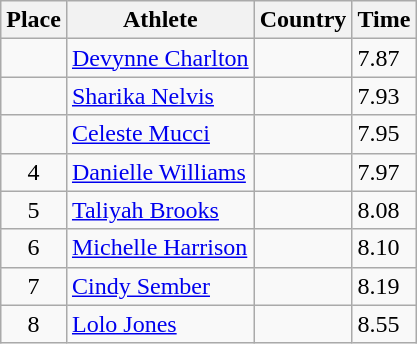<table class="wikitable">
<tr>
<th>Place</th>
<th>Athlete</th>
<th>Country</th>
<th>Time</th>
</tr>
<tr>
<td align=center></td>
<td><a href='#'>Devynne Charlton</a></td>
<td></td>
<td>7.87</td>
</tr>
<tr>
<td align=center></td>
<td><a href='#'>Sharika Nelvis</a></td>
<td></td>
<td>7.93</td>
</tr>
<tr>
<td align=center></td>
<td><a href='#'>Celeste Mucci</a></td>
<td></td>
<td>7.95</td>
</tr>
<tr>
<td align=center>4</td>
<td><a href='#'>Danielle Williams</a></td>
<td></td>
<td>7.97</td>
</tr>
<tr>
<td align=center>5</td>
<td><a href='#'>Taliyah Brooks</a></td>
<td></td>
<td>8.08</td>
</tr>
<tr>
<td align=center>6</td>
<td><a href='#'>Michelle Harrison</a></td>
<td></td>
<td>8.10</td>
</tr>
<tr>
<td align=center>7</td>
<td><a href='#'>Cindy Sember</a></td>
<td></td>
<td>8.19</td>
</tr>
<tr>
<td align=center>8</td>
<td><a href='#'>Lolo Jones</a></td>
<td></td>
<td>8.55</td>
</tr>
</table>
